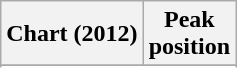<table class="wikitable sortable plainrowheaders" style="text-align:center">
<tr>
<th scope="col">Chart (2012)</th>
<th scope="col">Peak<br> position</th>
</tr>
<tr>
</tr>
<tr>
</tr>
</table>
